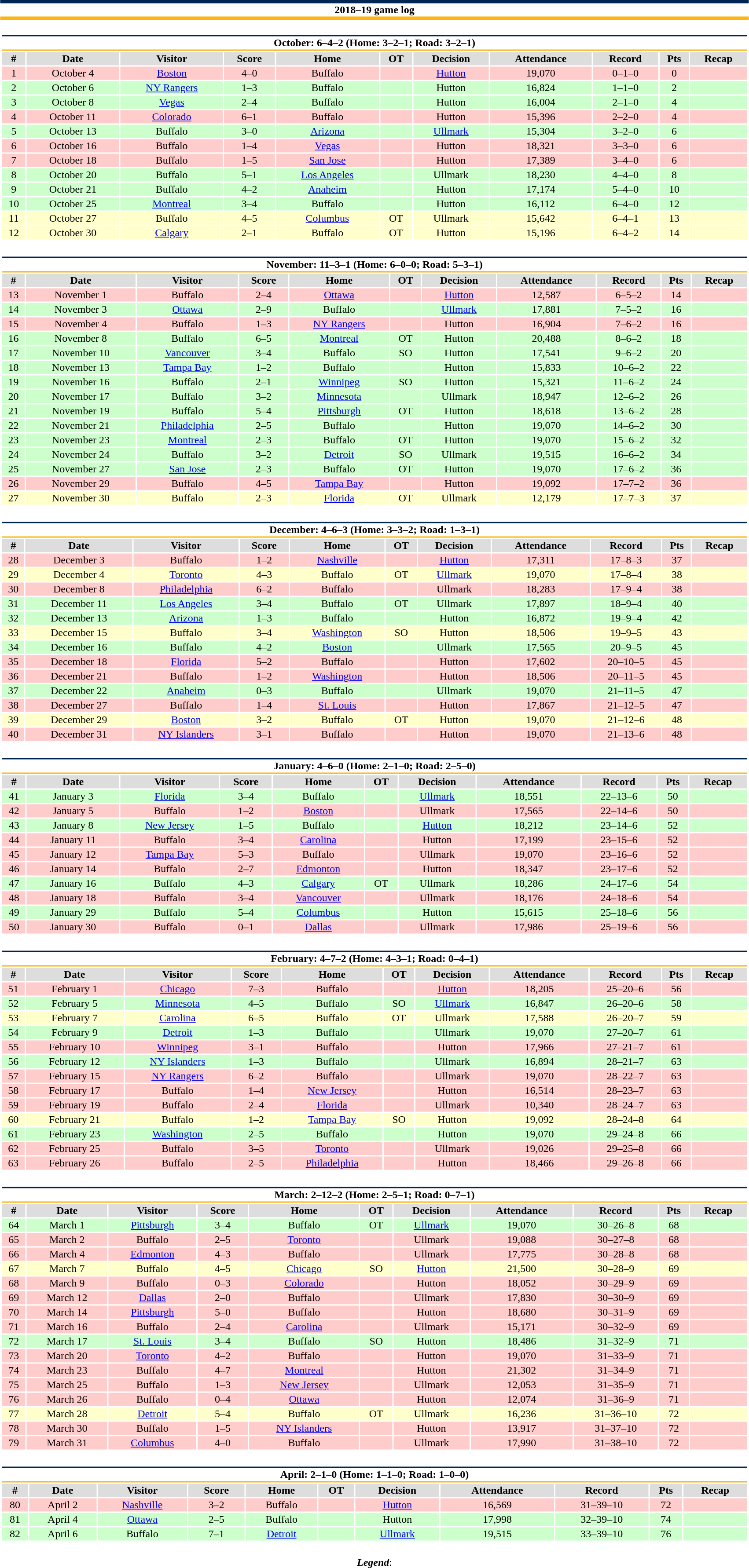<table class="toccolours" style="width:90%; clear:both; margin:1.5em auto; text-align:center;">
<tr>
<th colspan="11" style="background:#FFFFFF; border-top:#002654 5px solid; border-bottom:#FCB514 5px solid;">2018–19 game log</th>
</tr>
<tr>
<td colspan="11"><br><table class="toccolours collapsible collapsed" style="width:100%;">
<tr>
<th colspan="11" style="background:#FFFFFF; border-top:#002654 2px solid; border-bottom:#FCB514 2px solid;">October: 6–4–2 (Home: 3–2–1; Road: 3–2–1)</th>
</tr>
<tr style="background:#ddd;">
<th>#</th>
<th>Date</th>
<th>Visitor</th>
<th>Score</th>
<th>Home</th>
<th>OT</th>
<th>Decision</th>
<th>Attendance</th>
<th>Record</th>
<th>Pts</th>
<th>Recap</th>
</tr>
<tr style="background:#fcc;">
<td>1</td>
<td>October 4</td>
<td><a href='#'>Boston</a></td>
<td>4–0</td>
<td>Buffalo</td>
<td></td>
<td><a href='#'>Hutton</a></td>
<td>19,070</td>
<td>0–1–0</td>
<td>0</td>
<td></td>
</tr>
<tr style="background:#cfc;">
<td>2</td>
<td>October 6</td>
<td><a href='#'>NY Rangers</a></td>
<td>1–3</td>
<td>Buffalo</td>
<td></td>
<td>Hutton</td>
<td>16,824</td>
<td>1–1–0</td>
<td>2</td>
<td></td>
</tr>
<tr style="background:#cfc;">
<td>3</td>
<td>October 8</td>
<td><a href='#'>Vegas</a></td>
<td>2–4</td>
<td>Buffalo</td>
<td></td>
<td>Hutton</td>
<td>16,004</td>
<td>2–1–0</td>
<td>4</td>
<td></td>
</tr>
<tr style="background:#fcc;">
<td>4</td>
<td>October 11</td>
<td><a href='#'>Colorado</a></td>
<td>6–1</td>
<td>Buffalo</td>
<td></td>
<td>Hutton</td>
<td>15,396</td>
<td>2–2–0</td>
<td>4</td>
<td></td>
</tr>
<tr style="background:#cfc;">
<td>5</td>
<td>October 13</td>
<td>Buffalo</td>
<td>3–0</td>
<td><a href='#'>Arizona</a></td>
<td></td>
<td><a href='#'>Ullmark</a></td>
<td>15,304</td>
<td>3–2–0</td>
<td>6</td>
<td></td>
</tr>
<tr style="background:#fcc;">
<td>6</td>
<td>October 16</td>
<td>Buffalo</td>
<td>1–4</td>
<td><a href='#'>Vegas</a></td>
<td></td>
<td>Hutton</td>
<td>18,321</td>
<td>3–3–0</td>
<td>6</td>
<td></td>
</tr>
<tr style="background:#fcc;">
<td>7</td>
<td>October 18</td>
<td>Buffalo</td>
<td>1–5</td>
<td><a href='#'>San Jose</a></td>
<td></td>
<td>Hutton</td>
<td>17,389</td>
<td>3–4–0</td>
<td>6</td>
<td></td>
</tr>
<tr style="background:#cfc;">
<td>8</td>
<td>October 20</td>
<td>Buffalo</td>
<td>5–1</td>
<td><a href='#'>Los Angeles</a></td>
<td></td>
<td>Ullmark</td>
<td>18,230</td>
<td>4–4–0</td>
<td>8</td>
<td></td>
</tr>
<tr style="background:#cfc;">
<td>9</td>
<td>October 21</td>
<td>Buffalo</td>
<td>4–2</td>
<td><a href='#'>Anaheim</a></td>
<td></td>
<td>Hutton</td>
<td>17,174</td>
<td>5–4–0</td>
<td>10</td>
<td></td>
</tr>
<tr style="background:#cfc;">
<td>10</td>
<td>October 25</td>
<td><a href='#'>Montreal</a></td>
<td>3–4</td>
<td>Buffalo</td>
<td></td>
<td>Hutton</td>
<td>16,112</td>
<td>6–4–0</td>
<td>12</td>
<td></td>
</tr>
<tr style="background:#ffc;">
<td>11</td>
<td>October 27</td>
<td>Buffalo</td>
<td>4–5</td>
<td><a href='#'>Columbus</a></td>
<td>OT</td>
<td>Ullmark</td>
<td>15,642</td>
<td>6–4–1</td>
<td>13</td>
<td></td>
</tr>
<tr style="background:#ffc;">
<td>12</td>
<td>October 30</td>
<td><a href='#'>Calgary</a></td>
<td>2–1</td>
<td>Buffalo</td>
<td>OT</td>
<td>Hutton</td>
<td>15,196</td>
<td>6–4–2</td>
<td>14</td>
<td></td>
</tr>
</table>
</td>
</tr>
<tr>
<td colspan="11"><br><table class="toccolours collapsible collapsed" style="width:100%;">
<tr>
<th colspan="11" style="background:#FFFFFF; border-top:#002654 2px solid; border-bottom:#FCB514 2px solid;">November: 11–3–1 (Home: 6–0–0; Road: 5–3–1)</th>
</tr>
<tr style="background:#ddd;">
<th>#</th>
<th>Date</th>
<th>Visitor</th>
<th>Score</th>
<th>Home</th>
<th>OT</th>
<th>Decision</th>
<th>Attendance</th>
<th>Record</th>
<th>Pts</th>
<th>Recap</th>
</tr>
<tr style="background:#fcc;">
<td>13</td>
<td>November 1</td>
<td>Buffalo</td>
<td>2–4</td>
<td><a href='#'>Ottawa</a></td>
<td></td>
<td><a href='#'>Hutton</a></td>
<td>12,587</td>
<td>6–5–2</td>
<td>14</td>
<td></td>
</tr>
<tr style="background:#cfc;">
<td>14</td>
<td>November 3</td>
<td><a href='#'>Ottawa</a></td>
<td>2–9</td>
<td>Buffalo</td>
<td></td>
<td><a href='#'>Ullmark</a></td>
<td>17,881</td>
<td>7–5–2</td>
<td>16</td>
<td></td>
</tr>
<tr style="background:#fcc;">
<td>15</td>
<td>November 4</td>
<td>Buffalo</td>
<td>1–3</td>
<td><a href='#'>NY Rangers</a></td>
<td></td>
<td>Hutton</td>
<td>16,904</td>
<td>7–6–2</td>
<td>16</td>
<td></td>
</tr>
<tr style="background:#cfc;">
<td>16</td>
<td>November 8</td>
<td>Buffalo</td>
<td>6–5</td>
<td><a href='#'>Montreal</a></td>
<td>OT</td>
<td>Hutton</td>
<td>20,488</td>
<td>8–6–2</td>
<td>18</td>
<td></td>
</tr>
<tr style="background:#cfc;">
<td>17</td>
<td>November 10</td>
<td><a href='#'>Vancouver</a></td>
<td>3–4</td>
<td>Buffalo</td>
<td>SO</td>
<td>Hutton</td>
<td>17,541</td>
<td>9–6–2</td>
<td>20</td>
<td></td>
</tr>
<tr style="background:#cfc;">
<td>18</td>
<td>November 13</td>
<td><a href='#'>Tampa Bay</a></td>
<td>1–2</td>
<td>Buffalo</td>
<td></td>
<td>Hutton</td>
<td>15,833</td>
<td>10–6–2</td>
<td>22</td>
<td></td>
</tr>
<tr style="background:#cfc;">
<td>19</td>
<td>November 16</td>
<td>Buffalo</td>
<td>2–1</td>
<td><a href='#'>Winnipeg</a></td>
<td>SO</td>
<td>Hutton</td>
<td>15,321</td>
<td>11–6–2</td>
<td>24</td>
<td></td>
</tr>
<tr style="background:#cfc;">
<td>20</td>
<td>November 17</td>
<td>Buffalo</td>
<td>3–2</td>
<td><a href='#'>Minnesota</a></td>
<td></td>
<td>Ullmark</td>
<td>18,947</td>
<td>12–6–2</td>
<td>26</td>
<td></td>
</tr>
<tr style="background:#cfc;">
<td>21</td>
<td>November 19</td>
<td>Buffalo</td>
<td>5–4</td>
<td><a href='#'>Pittsburgh</a></td>
<td>OT</td>
<td>Hutton</td>
<td>18,618</td>
<td>13–6–2</td>
<td>28</td>
<td></td>
</tr>
<tr style="background:#cfc;">
<td>22</td>
<td>November 21</td>
<td><a href='#'>Philadelphia</a></td>
<td>2–5</td>
<td>Buffalo</td>
<td></td>
<td>Hutton</td>
<td>19,070</td>
<td>14–6–2</td>
<td>30</td>
<td></td>
</tr>
<tr style="background:#cfc;">
<td>23</td>
<td>November 23</td>
<td><a href='#'>Montreal</a></td>
<td>2–3</td>
<td>Buffalo</td>
<td>OT</td>
<td>Hutton</td>
<td>19,070</td>
<td>15–6–2</td>
<td>32</td>
<td></td>
</tr>
<tr style="background:#cfc;">
<td>24</td>
<td>November 24</td>
<td>Buffalo</td>
<td>3–2</td>
<td><a href='#'>Detroit</a></td>
<td>SO</td>
<td>Ullmark</td>
<td>19,515</td>
<td>16–6–2</td>
<td>34</td>
<td></td>
</tr>
<tr style="background:#cfc;">
<td>25</td>
<td>November 27</td>
<td><a href='#'>San Jose</a></td>
<td>2–3</td>
<td>Buffalo</td>
<td>OT</td>
<td>Hutton</td>
<td>19,070</td>
<td>17–6–2</td>
<td>36</td>
<td></td>
</tr>
<tr style="background:#fcc;">
<td>26</td>
<td>November 29</td>
<td>Buffalo</td>
<td>4–5</td>
<td><a href='#'>Tampa Bay</a></td>
<td></td>
<td>Hutton</td>
<td>19,092</td>
<td>17–7–2</td>
<td>36</td>
<td></td>
</tr>
<tr style="background:#ffc;">
<td>27</td>
<td>November 30</td>
<td>Buffalo</td>
<td>2–3</td>
<td><a href='#'>Florida</a></td>
<td>OT</td>
<td>Ullmark</td>
<td>12,179</td>
<td>17–7–3</td>
<td>37</td>
<td></td>
</tr>
</table>
</td>
</tr>
<tr>
<td colspan="11"><br><table class="toccolours collapsible collapsed" style="width:100%;">
<tr>
<th colspan="11" style="background:#FFFFFF; border-top:#002654 2px solid; border-bottom:#FCB514 2px solid;">December: 4–6–3 (Home: 3–3–2; Road: 1–3–1)</th>
</tr>
<tr style="background:#ddd;">
<th>#</th>
<th>Date</th>
<th>Visitor</th>
<th>Score</th>
<th>Home</th>
<th>OT</th>
<th>Decision</th>
<th>Attendance</th>
<th>Record</th>
<th>Pts</th>
<th>Recap</th>
</tr>
<tr style="background:#fcc;">
<td>28</td>
<td>December 3</td>
<td>Buffalo</td>
<td>1–2</td>
<td><a href='#'>Nashville</a></td>
<td></td>
<td><a href='#'>Hutton</a></td>
<td>17,311</td>
<td>17–8–3</td>
<td>37</td>
<td></td>
</tr>
<tr style="background:#ffc;">
<td>29</td>
<td>December 4</td>
<td><a href='#'>Toronto</a></td>
<td>4–3</td>
<td>Buffalo</td>
<td>OT</td>
<td><a href='#'>Ullmark</a></td>
<td>19,070</td>
<td>17–8–4</td>
<td>38</td>
<td></td>
</tr>
<tr style="background:#fcc;">
<td>30</td>
<td>December 8</td>
<td><a href='#'>Philadelphia</a></td>
<td>6–2</td>
<td>Buffalo</td>
<td></td>
<td>Ullmark</td>
<td>18,283</td>
<td>17–9–4</td>
<td>38</td>
<td></td>
</tr>
<tr style="background:#cfc;">
<td>31</td>
<td>December 11</td>
<td><a href='#'>Los Angeles</a></td>
<td>3–4</td>
<td>Buffalo</td>
<td>OT</td>
<td>Ullmark</td>
<td>17,897</td>
<td>18–9–4</td>
<td>40</td>
<td></td>
</tr>
<tr style="background:#cfc;">
<td>32</td>
<td>December 13</td>
<td><a href='#'>Arizona</a></td>
<td>1–3</td>
<td>Buffalo</td>
<td></td>
<td>Hutton</td>
<td>16,872</td>
<td>19–9–4</td>
<td>42</td>
<td></td>
</tr>
<tr style="background:#ffc;">
<td>33</td>
<td>December 15</td>
<td>Buffalo</td>
<td>3–4</td>
<td><a href='#'>Washington</a></td>
<td>SO</td>
<td>Hutton</td>
<td>18,506</td>
<td>19–9–5</td>
<td>43</td>
<td></td>
</tr>
<tr style="background:#cfc;">
<td>34</td>
<td>December 16</td>
<td>Buffalo</td>
<td>4–2</td>
<td><a href='#'>Boston</a></td>
<td></td>
<td>Ullmark</td>
<td>17,565</td>
<td>20–9–5</td>
<td>45</td>
<td></td>
</tr>
<tr style="background:#fcc;">
<td>35</td>
<td>December 18</td>
<td><a href='#'>Florida</a></td>
<td>5–2</td>
<td>Buffalo</td>
<td></td>
<td>Hutton</td>
<td>17,602</td>
<td>20–10–5</td>
<td>45</td>
<td></td>
</tr>
<tr style="background:#fcc;">
<td>36</td>
<td>December 21</td>
<td>Buffalo</td>
<td>1–2</td>
<td><a href='#'>Washington</a></td>
<td></td>
<td>Hutton</td>
<td>18,506</td>
<td>20–11–5</td>
<td>45</td>
<td></td>
</tr>
<tr style="background:#cfc;">
<td>37</td>
<td>December 22</td>
<td><a href='#'>Anaheim</a></td>
<td>0–3</td>
<td>Buffalo</td>
<td></td>
<td>Ullmark</td>
<td>19,070</td>
<td>21–11–5</td>
<td>47</td>
<td></td>
</tr>
<tr style="background:#fcc;">
<td>38</td>
<td>December 27</td>
<td>Buffalo</td>
<td>1–4</td>
<td><a href='#'>St. Louis</a></td>
<td></td>
<td>Hutton</td>
<td>17,867</td>
<td>21–12–5</td>
<td>47</td>
<td></td>
</tr>
<tr style="background:#ffc;">
<td>39</td>
<td>December 29</td>
<td><a href='#'>Boston</a></td>
<td>3–2</td>
<td>Buffalo</td>
<td>OT</td>
<td>Hutton</td>
<td>19,070</td>
<td>21–12–6</td>
<td>48</td>
<td></td>
</tr>
<tr style="background:#fcc;">
<td>40</td>
<td>December 31</td>
<td><a href='#'>NY Islanders</a></td>
<td>3–1</td>
<td>Buffalo</td>
<td></td>
<td>Hutton</td>
<td>19,070</td>
<td>21–13–6</td>
<td>48</td>
<td></td>
</tr>
</table>
</td>
</tr>
<tr>
<td colspan="11"><br><table class="toccolours collapsible collapsed" style="width:100%;">
<tr>
<th colspan="11" style="background:#FFFFFF; border-top:#002654 2px solid; border-bottom:#FCB514 2px solid;">January: 4–6–0 (Home: 2–1–0; Road: 2–5–0)</th>
</tr>
<tr style="background:#ddd;">
<th>#</th>
<th>Date</th>
<th>Visitor</th>
<th>Score</th>
<th>Home</th>
<th>OT</th>
<th>Decision</th>
<th>Attendance</th>
<th>Record</th>
<th>Pts</th>
<th>Recap</th>
</tr>
<tr style="background:#cfc;">
<td>41</td>
<td>January 3</td>
<td><a href='#'>Florida</a></td>
<td>3–4</td>
<td>Buffalo</td>
<td></td>
<td><a href='#'>Ullmark</a></td>
<td>18,551</td>
<td>22–13–6</td>
<td>50</td>
<td></td>
</tr>
<tr style="background:#fcc;">
<td>42</td>
<td>January 5</td>
<td>Buffalo</td>
<td>1–2</td>
<td><a href='#'>Boston</a></td>
<td></td>
<td>Ullmark</td>
<td>17,565</td>
<td>22–14–6</td>
<td>50</td>
<td></td>
</tr>
<tr style="background:#cfc;">
<td>43</td>
<td>January 8</td>
<td><a href='#'>New Jersey</a></td>
<td>1–5</td>
<td>Buffalo</td>
<td></td>
<td><a href='#'>Hutton</a></td>
<td>18,212</td>
<td>23–14–6</td>
<td>52</td>
<td></td>
</tr>
<tr style="background:#fcc;">
<td>44</td>
<td>January 11</td>
<td>Buffalo</td>
<td>3–4</td>
<td><a href='#'>Carolina</a></td>
<td></td>
<td>Hutton</td>
<td>17,199</td>
<td>23–15–6</td>
<td>52</td>
<td></td>
</tr>
<tr style="background:#fcc;">
<td>45</td>
<td>January 12</td>
<td><a href='#'>Tampa Bay</a></td>
<td>5–3</td>
<td>Buffalo</td>
<td></td>
<td>Ullmark</td>
<td>19,070</td>
<td>23–16–6</td>
<td>52</td>
<td></td>
</tr>
<tr style="background:#fcc;">
<td>46</td>
<td>January 14</td>
<td>Buffalo</td>
<td>2–7</td>
<td><a href='#'>Edmonton</a></td>
<td></td>
<td>Hutton</td>
<td>18,347</td>
<td>23–17–6</td>
<td>52</td>
<td></td>
</tr>
<tr style="background:#cfc;">
<td>47</td>
<td>January 16</td>
<td>Buffalo</td>
<td>4–3</td>
<td><a href='#'>Calgary</a></td>
<td>OT</td>
<td>Ullmark</td>
<td>18,286</td>
<td>24–17–6</td>
<td>54</td>
<td></td>
</tr>
<tr style="background:#fcc;">
<td>48</td>
<td>January 18</td>
<td>Buffalo</td>
<td>3–4</td>
<td><a href='#'>Vancouver</a></td>
<td></td>
<td>Ullmark</td>
<td>18,176</td>
<td>24–18–6</td>
<td>54</td>
<td></td>
</tr>
<tr style="background:#cfc;">
<td>49</td>
<td>January 29</td>
<td>Buffalo</td>
<td>5–4</td>
<td><a href='#'>Columbus</a></td>
<td></td>
<td>Hutton</td>
<td>15,615</td>
<td>25–18–6</td>
<td>56</td>
<td></td>
</tr>
<tr style="background:#fcc;">
<td>50</td>
<td>January 30</td>
<td>Buffalo</td>
<td>0–1</td>
<td><a href='#'>Dallas</a></td>
<td></td>
<td>Ullmark</td>
<td>17,986</td>
<td>25–19–6</td>
<td>56</td>
<td></td>
</tr>
</table>
</td>
</tr>
<tr>
<td colspan="11"><br><table class="toccolours collapsible collapsed" style="width:100%;">
<tr>
<th colspan="11" style="background:#FFFFFF; border-top:#002654 2px solid; border-bottom:#FCB514 2px solid;">February: 4–7–2 (Home: 4–3–1; Road: 0–4–1)</th>
</tr>
<tr style="background:#ddd;">
<th>#</th>
<th>Date</th>
<th>Visitor</th>
<th>Score</th>
<th>Home</th>
<th>OT</th>
<th>Decision</th>
<th>Attendance</th>
<th>Record</th>
<th>Pts</th>
<th>Recap</th>
</tr>
<tr style="background:#fcc;">
<td>51</td>
<td>February 1</td>
<td><a href='#'>Chicago</a></td>
<td>7–3</td>
<td>Buffalo</td>
<td></td>
<td><a href='#'>Hutton</a></td>
<td>18,205</td>
<td>25–20–6</td>
<td>56</td>
<td></td>
</tr>
<tr style="background:#cfc;">
<td>52</td>
<td>February 5</td>
<td><a href='#'>Minnesota</a></td>
<td>4–5</td>
<td>Buffalo</td>
<td>SO</td>
<td><a href='#'>Ullmark</a></td>
<td>16,847</td>
<td>26–20–6</td>
<td>58</td>
<td></td>
</tr>
<tr style="background:#ffc;">
<td>53</td>
<td>February 7</td>
<td><a href='#'>Carolina</a></td>
<td>6–5</td>
<td>Buffalo</td>
<td>OT</td>
<td>Ullmark</td>
<td>17,588</td>
<td>26–20–7</td>
<td>59</td>
<td></td>
</tr>
<tr style="background:#cfc;">
<td>54</td>
<td>February 9</td>
<td><a href='#'>Detroit</a></td>
<td>1–3</td>
<td>Buffalo</td>
<td></td>
<td>Ullmark</td>
<td>19,070</td>
<td>27–20–7</td>
<td>61</td>
<td></td>
</tr>
<tr style="background:#fcc;">
<td>55</td>
<td>February 10</td>
<td><a href='#'>Winnipeg</a></td>
<td>3–1</td>
<td>Buffalo</td>
<td></td>
<td>Hutton</td>
<td>17,966</td>
<td>27–21–7</td>
<td>61</td>
<td></td>
</tr>
<tr style="background:#cfc;">
<td>56</td>
<td>February 12</td>
<td><a href='#'>NY Islanders</a></td>
<td>1–3</td>
<td>Buffalo</td>
<td></td>
<td>Ullmark</td>
<td>16,894</td>
<td>28–21–7</td>
<td>63</td>
<td></td>
</tr>
<tr style="background:#fcc;">
<td>57</td>
<td>February 15</td>
<td><a href='#'>NY Rangers</a></td>
<td>6–2</td>
<td>Buffalo</td>
<td></td>
<td>Ullmark</td>
<td>19,070</td>
<td>28–22–7</td>
<td>63</td>
<td></td>
</tr>
<tr style="background:#fcc;">
<td>58</td>
<td>February 17</td>
<td>Buffalo</td>
<td>1–4</td>
<td><a href='#'>New Jersey</a></td>
<td></td>
<td>Hutton</td>
<td>16,514</td>
<td>28–23–7</td>
<td>63</td>
<td></td>
</tr>
<tr style="background:#fcc;">
<td>59</td>
<td>February 19</td>
<td>Buffalo</td>
<td>2–4</td>
<td><a href='#'>Florida</a></td>
<td></td>
<td>Ullmark</td>
<td>10,340</td>
<td>28–24–7</td>
<td>63</td>
<td></td>
</tr>
<tr style="background:#ffc;">
<td>60</td>
<td>February 21</td>
<td>Buffalo</td>
<td>1–2</td>
<td><a href='#'>Tampa Bay</a></td>
<td>SO</td>
<td>Hutton</td>
<td>19,092</td>
<td>28–24–8</td>
<td>64</td>
<td></td>
</tr>
<tr style="background:#cfc;">
<td>61</td>
<td>February 23</td>
<td><a href='#'>Washington</a></td>
<td>2–5</td>
<td>Buffalo</td>
<td></td>
<td>Hutton</td>
<td>19,070</td>
<td>29–24–8</td>
<td>66</td>
<td></td>
</tr>
<tr style="background:#fcc;">
<td>62</td>
<td>February 25</td>
<td>Buffalo</td>
<td>3–5</td>
<td><a href='#'>Toronto</a></td>
<td></td>
<td>Ullmark</td>
<td>19,026</td>
<td>29–25–8</td>
<td>66</td>
<td></td>
</tr>
<tr style="background:#fcc;">
<td>63</td>
<td>February 26</td>
<td>Buffalo</td>
<td>2–5</td>
<td><a href='#'>Philadelphia</a></td>
<td></td>
<td>Hutton</td>
<td>18,466</td>
<td>29–26–8</td>
<td>66</td>
<td></td>
</tr>
</table>
</td>
</tr>
<tr>
<td colspan="11"><br><table class="toccolours collapsible collapsed" style="width:100%;">
<tr>
<th colspan="11" style="background:#FFFFFF; border-top:#002654 2px solid; border-bottom:#FCB514 2px solid;">March: 2–12–2 (Home: 2–5–1; Road: 0–7–1)</th>
</tr>
<tr style="background:#ddd;">
<th>#</th>
<th>Date</th>
<th>Visitor</th>
<th>Score</th>
<th>Home</th>
<th>OT</th>
<th>Decision</th>
<th>Attendance</th>
<th>Record</th>
<th>Pts</th>
<th>Recap</th>
</tr>
<tr style="background:#cfc;">
<td>64</td>
<td>March 1</td>
<td><a href='#'>Pittsburgh</a></td>
<td>3–4</td>
<td>Buffalo</td>
<td>OT</td>
<td><a href='#'>Ullmark</a></td>
<td>19,070</td>
<td>30–26–8</td>
<td>68</td>
<td></td>
</tr>
<tr style="background:#fcc;">
<td>65</td>
<td>March 2</td>
<td>Buffalo</td>
<td>2–5</td>
<td><a href='#'>Toronto</a></td>
<td></td>
<td>Ullmark</td>
<td>19,088</td>
<td>30–27–8</td>
<td>68</td>
<td></td>
</tr>
<tr style="background:#fcc;">
<td>66</td>
<td>March 4</td>
<td><a href='#'>Edmonton</a></td>
<td>4–3</td>
<td>Buffalo</td>
<td></td>
<td>Ullmark</td>
<td>17,775</td>
<td>30–28–8</td>
<td>68</td>
<td></td>
</tr>
<tr style="background:#ffc;">
<td>67</td>
<td>March 7</td>
<td>Buffalo</td>
<td>4–5</td>
<td><a href='#'>Chicago</a></td>
<td>SO</td>
<td><a href='#'>Hutton</a></td>
<td>21,500</td>
<td>30–28–9</td>
<td>69</td>
<td></td>
</tr>
<tr style="background:#fcc;">
<td>68</td>
<td>March 9</td>
<td>Buffalo</td>
<td>0–3</td>
<td><a href='#'>Colorado</a></td>
<td></td>
<td>Hutton</td>
<td>18,052</td>
<td>30–29–9</td>
<td>69</td>
<td></td>
</tr>
<tr style="background:#fcc;">
<td>69</td>
<td>March 12</td>
<td><a href='#'>Dallas</a></td>
<td>2–0</td>
<td>Buffalo</td>
<td></td>
<td>Ullmark</td>
<td>17,830</td>
<td>30–30–9</td>
<td>69</td>
<td></td>
</tr>
<tr style="background:#fcc;">
<td>70</td>
<td>March 14</td>
<td><a href='#'>Pittsburgh</a></td>
<td>5–0</td>
<td>Buffalo</td>
<td></td>
<td>Hutton</td>
<td>18,680</td>
<td>30–31–9</td>
<td>69</td>
<td></td>
</tr>
<tr style="background:#fcc;">
<td>71</td>
<td>March 16</td>
<td>Buffalo</td>
<td>2–4</td>
<td><a href='#'>Carolina</a></td>
<td></td>
<td>Ullmark</td>
<td>15,171</td>
<td>30–32–9</td>
<td>69</td>
<td></td>
</tr>
<tr style="background:#cfc;">
<td>72</td>
<td>March 17</td>
<td><a href='#'>St. Louis</a></td>
<td>3–4</td>
<td>Buffalo</td>
<td>SO</td>
<td>Hutton</td>
<td>18,486</td>
<td>31–32–9</td>
<td>71</td>
<td></td>
</tr>
<tr style="background:#fcc;">
<td>73</td>
<td>March 20</td>
<td><a href='#'>Toronto</a></td>
<td>4–2</td>
<td>Buffalo</td>
<td></td>
<td>Hutton</td>
<td>19,070</td>
<td>31–33–9</td>
<td>71</td>
<td></td>
</tr>
<tr style="background:#fcc;">
<td>74</td>
<td>March 23</td>
<td>Buffalo</td>
<td>4–7</td>
<td><a href='#'>Montreal</a></td>
<td></td>
<td>Hutton</td>
<td>21,302</td>
<td>31–34–9</td>
<td>71</td>
<td></td>
</tr>
<tr style="background:#fcc;">
<td>75</td>
<td>March 25</td>
<td>Buffalo</td>
<td>1–3</td>
<td><a href='#'>New Jersey</a></td>
<td></td>
<td>Ullmark</td>
<td>12,053</td>
<td>31–35–9</td>
<td>71</td>
<td></td>
</tr>
<tr style="background:#fcc;">
<td>76</td>
<td>March 26</td>
<td>Buffalo</td>
<td>0–4</td>
<td><a href='#'>Ottawa</a></td>
<td></td>
<td>Hutton</td>
<td>12,074</td>
<td>31–36–9</td>
<td>71</td>
<td></td>
</tr>
<tr style="background:#ffc;">
<td>77</td>
<td>March 28</td>
<td><a href='#'>Detroit</a></td>
<td>5–4</td>
<td>Buffalo</td>
<td>OT</td>
<td>Ullmark</td>
<td>16,236</td>
<td>31–36–10</td>
<td>72</td>
<td></td>
</tr>
<tr style="background:#fcc;">
<td>78</td>
<td>March 30</td>
<td>Buffalo</td>
<td>1–5</td>
<td><a href='#'>NY Islanders</a></td>
<td></td>
<td>Hutton</td>
<td>13,917</td>
<td>31–37–10</td>
<td>72</td>
<td></td>
</tr>
<tr style="background:#fcc;">
<td>79</td>
<td>March 31</td>
<td><a href='#'>Columbus</a></td>
<td>4–0</td>
<td>Buffalo</td>
<td></td>
<td>Ullmark</td>
<td>17,990</td>
<td>31–38–10</td>
<td>72</td>
<td></td>
</tr>
</table>
</td>
</tr>
<tr>
<td colspan="11"><br><table class="toccolours collapsible collapsed" style="width:100%;">
<tr>
<th colspan="11" style="background:#FFFFFF; border-top:#002654 2px solid; border-bottom:#FCB514 2px solid;">April: 2–1–0 (Home: 1–1–0; Road: 1–0–0)</th>
</tr>
<tr style="background:#ddd;">
<th>#</th>
<th>Date</th>
<th>Visitor</th>
<th>Score</th>
<th>Home</th>
<th>OT</th>
<th>Decision</th>
<th>Attendance</th>
<th>Record</th>
<th>Pts</th>
<th>Recap</th>
</tr>
<tr style="background:#fcc;">
<td>80</td>
<td>April 2</td>
<td><a href='#'>Nashville</a></td>
<td>3–2</td>
<td>Buffalo</td>
<td></td>
<td><a href='#'>Hutton</a></td>
<td>16,569</td>
<td>31–39–10</td>
<td>72</td>
<td></td>
</tr>
<tr style="background:#cfc;">
<td>81</td>
<td>April 4</td>
<td><a href='#'>Ottawa</a></td>
<td>2–5</td>
<td>Buffalo</td>
<td></td>
<td>Hutton</td>
<td>17,998</td>
<td>32–39–10</td>
<td>74</td>
<td></td>
</tr>
<tr style="background:#cfc;">
<td>82</td>
<td>April 6</td>
<td>Buffalo</td>
<td>7–1</td>
<td><a href='#'>Detroit</a></td>
<td></td>
<td><a href='#'>Ullmark</a></td>
<td>19,515</td>
<td>33–39–10</td>
<td>76</td>
<td></td>
</tr>
</table>
</td>
</tr>
<tr>
<td colspan="11" style="text-align:center;"><br><strong><em>Legend</em></strong>:


</td>
</tr>
</table>
